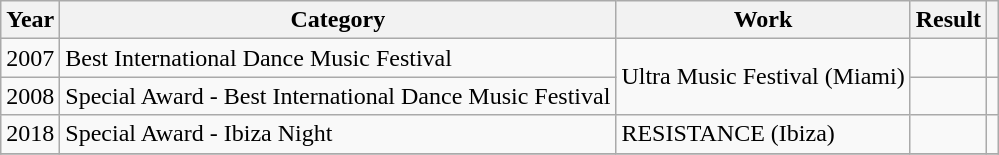<table class="wikitable">
<tr>
<th>Year</th>
<th>Category</th>
<th>Work</th>
<th>Result</th>
<th></th>
</tr>
<tr>
<td>2007</td>
<td>Best International Dance Music Festival</td>
<td rowspan="2">Ultra Music Festival (Miami)</td>
<td></td>
<td></td>
</tr>
<tr>
<td>2008</td>
<td>Special Award - Best International Dance Music Festival</td>
<td></td>
<td></td>
</tr>
<tr>
<td>2018</td>
<td>Special Award - Ibiza Night</td>
<td>RESISTANCE (Ibiza)</td>
<td></td>
<td></td>
</tr>
<tr>
</tr>
</table>
